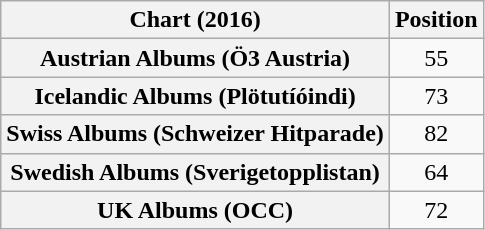<table class="wikitable sortable plainrowheaders" style="text-align:center">
<tr>
<th scope="col">Chart (2016)</th>
<th scope="col">Position</th>
</tr>
<tr>
<th scope="row">Austrian Albums (Ö3 Austria)</th>
<td>55</td>
</tr>
<tr>
<th scope="row">Icelandic Albums (Plötutíóindi)</th>
<td>73</td>
</tr>
<tr>
<th scope="row">Swiss Albums (Schweizer Hitparade)</th>
<td>82</td>
</tr>
<tr>
<th scope="row">Swedish Albums (Sverigetopplistan)</th>
<td>64</td>
</tr>
<tr>
<th scope="row">UK Albums (OCC)</th>
<td>72</td>
</tr>
</table>
